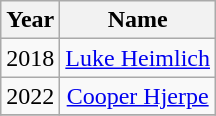<table class="wikitable sortable plainrowheaders" style="text-align:center">
<tr>
<th scope="col">Year</th>
<th scope="col">Name</th>
</tr>
<tr>
<td>2018</td>
<td><a href='#'>Luke Heimlich</a></td>
</tr>
<tr>
<td>2022</td>
<td><a href='#'>Cooper Hjerpe</a></td>
</tr>
<tr>
</tr>
</table>
